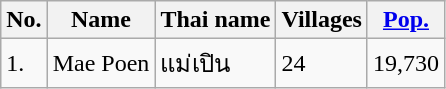<table class="wikitable sortable">
<tr>
<th>No.</th>
<th>Name</th>
<th>Thai name</th>
<th>Villages</th>
<th><a href='#'>Pop.</a></th>
</tr>
<tr>
<td>1.</td>
<td>Mae Poen</td>
<td>แม่เปิน</td>
<td>24</td>
<td>19,730</td>
</tr>
</table>
